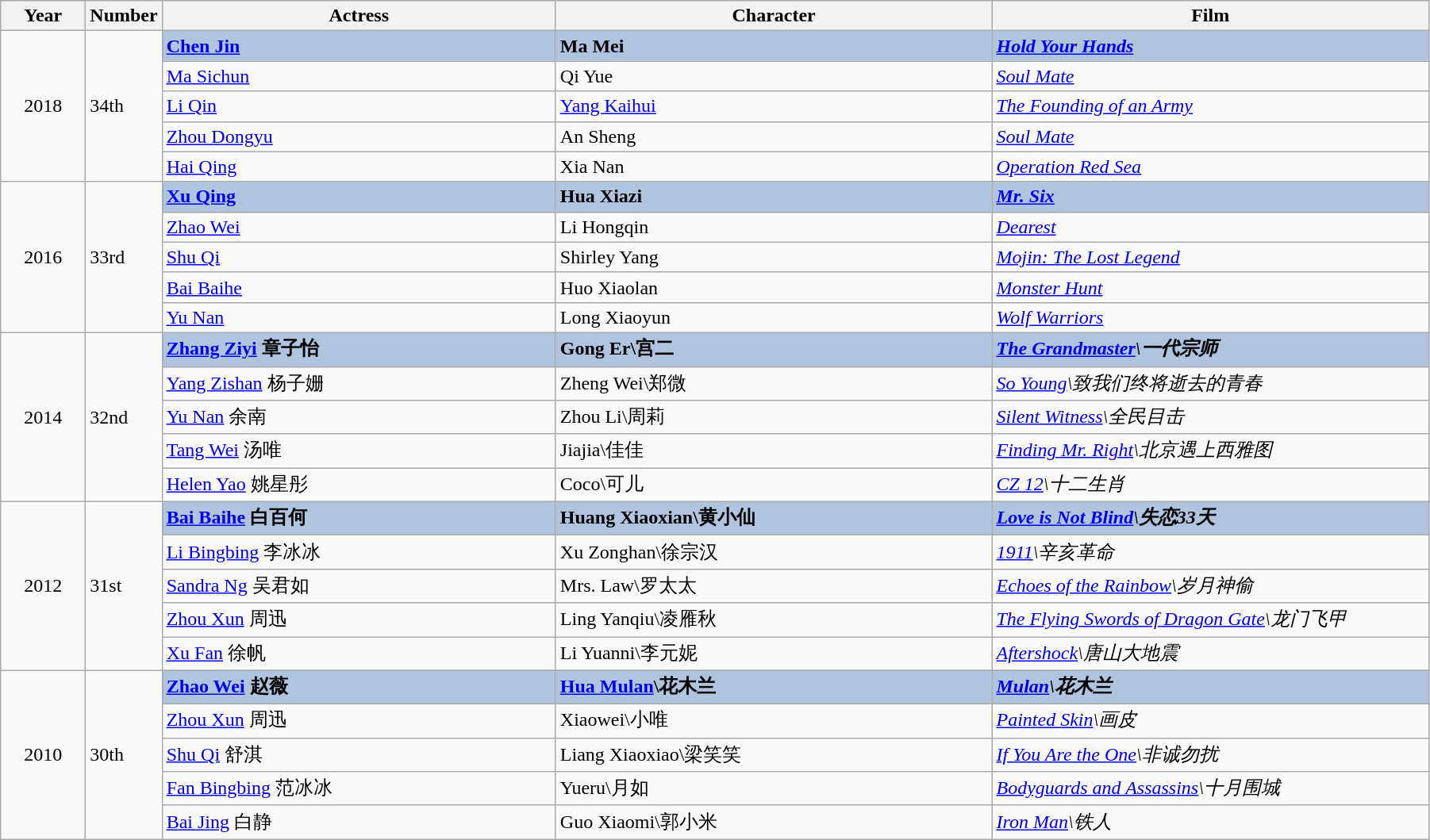<table class="wikitable" width="95%" align="center">
<tr>
<th width="6%">Year</th>
<th width="4%">Number</th>
<th width="28%">Actress</th>
<th width="31%">Character</th>
<th width="31%">Film</th>
</tr>
<tr>
<td rowspan="5" style="text-align:center">2018</td>
<td rowspan=5>34th</td>
<td style="background:#B0C4DE;"><strong><a href='#'>Chen Jin</a></strong></td>
<td style="background:#B0C4DE;"><strong>Ma Mei</strong></td>
<td style="background:#B0C4DE;"><strong><em><a href='#'>Hold Your Hands</a></em></strong></td>
</tr>
<tr>
<td><a href='#'>Ma Sichun</a></td>
<td>Qi Yue</td>
<td><em><a href='#'>Soul Mate</a></em></td>
</tr>
<tr>
<td><a href='#'>Li Qin</a></td>
<td><a href='#'>Yang Kaihui</a></td>
<td><em><a href='#'>The Founding of an Army</a></em></td>
</tr>
<tr>
<td><a href='#'>Zhou Dongyu</a></td>
<td>An Sheng</td>
<td><em><a href='#'>Soul Mate</a></em></td>
</tr>
<tr>
<td><a href='#'>Hai Qing</a></td>
<td>Xia Nan</td>
<td><em><a href='#'>Operation Red Sea</a></em></td>
</tr>
<tr>
<td rowspan="5" style="text-align:center;">2016</td>
<td rowspan="5">33rd</td>
<td style="background:#B0C4DE;"><strong><a href='#'>Xu Qing</a></strong></td>
<td style="background:#B0C4DE;"><strong>Hua Xiazi</strong></td>
<td style="background:#B0C4DE;"><strong><em><a href='#'>Mr. Six</a></em></strong></td>
</tr>
<tr>
<td><a href='#'>Zhao Wei</a></td>
<td>Li Hongqin</td>
<td><em><a href='#'>Dearest</a></em></td>
</tr>
<tr>
<td><a href='#'>Shu Qi</a></td>
<td>Shirley Yang</td>
<td><em><a href='#'>Mojin: The Lost Legend</a></em></td>
</tr>
<tr>
<td><a href='#'>Bai Baihe</a></td>
<td>Huo Xiaolan</td>
<td><em><a href='#'>Monster Hunt</a></em></td>
</tr>
<tr>
<td><a href='#'>Yu Nan</a></td>
<td>Long Xiaoyun</td>
<td><em><a href='#'>Wolf Warriors</a></em></td>
</tr>
<tr>
<td rowspan="5" style="text-align:center;">2014</td>
<td rowspan="5">32nd</td>
<td style="background:#B0C4DE;"><strong><a href='#'>Zhang Ziyi</a> 章子怡</strong></td>
<td style="background:#B0C4DE;"><strong>Gong Er\宫二</strong></td>
<td style="background:#B0C4DE;"><strong><em><a href='#'>The Grandmaster</a>\一代宗师</em></strong></td>
</tr>
<tr>
<td><a href='#'>Yang Zishan</a> 杨子姗</td>
<td>Zheng Wei\郑微</td>
<td><em><a href='#'>So Young</a>\致我们终将逝去的青春</em></td>
</tr>
<tr>
<td><a href='#'>Yu Nan</a> 余南</td>
<td>Zhou Li\周莉</td>
<td><em><a href='#'>Silent Witness</a>\全民目击</em></td>
</tr>
<tr>
<td><a href='#'>Tang Wei</a> 汤唯</td>
<td>Jiajia\佳佳</td>
<td><em><a href='#'>Finding Mr. Right</a>\北京遇上西雅图</em></td>
</tr>
<tr>
<td><a href='#'>Helen Yao</a> 姚星彤</td>
<td>Coco\可儿</td>
<td><em><a href='#'>CZ 12</a>\十二生肖</em></td>
</tr>
<tr>
<td rowspan="5" style="text-align:center;">2012</td>
<td rowspan="5">31st</td>
<td style="background:#B0C4DE;"><strong><a href='#'>Bai Baihe</a> 白百何</strong></td>
<td style="background:#B0C4DE;"><strong>Huang Xiaoxian\黄小仙</strong></td>
<td style="background:#B0C4DE;"><strong><em><a href='#'>Love is Not Blind</a>\失恋33天</em></strong></td>
</tr>
<tr>
<td><a href='#'>Li Bingbing</a> 李冰冰</td>
<td>Xu Zonghan\徐宗汉</td>
<td><em><a href='#'>1911</a>\辛亥革命</em></td>
</tr>
<tr>
<td><a href='#'>Sandra Ng</a> 吴君如</td>
<td>Mrs. Law\罗太太</td>
<td><em><a href='#'>Echoes of the Rainbow</a>\岁月神偷</em></td>
</tr>
<tr>
<td><a href='#'>Zhou Xun</a> 周迅</td>
<td>Ling Yanqiu\凌雁秋</td>
<td><em><a href='#'>The Flying Swords of Dragon Gate</a>\龙门飞甲</em></td>
</tr>
<tr>
<td><a href='#'>Xu Fan</a> 徐帆</td>
<td>Li Yuanni\李元妮</td>
<td><em><a href='#'>Aftershock</a>\唐山大地震</em></td>
</tr>
<tr>
<td rowspan="5" style="text-align:center;">2010</td>
<td rowspan="5">30th</td>
<td style="background:#B0C4DE;"><strong><a href='#'>Zhao Wei</a> 赵薇</strong></td>
<td style="background:#B0C4DE;"><strong><a href='#'>Hua Mulan</a>\花木兰</strong></td>
<td style="background:#B0C4DE;"><strong><em><a href='#'>Mulan</a>\花木兰</em></strong></td>
</tr>
<tr>
<td><a href='#'>Zhou Xun</a> 周迅</td>
<td>Xiaowei\小唯</td>
<td><em><a href='#'>Painted Skin</a>\画皮</em></td>
</tr>
<tr>
<td><a href='#'>Shu Qi</a> 舒淇</td>
<td>Liang Xiaoxiao\梁笑笑</td>
<td><em><a href='#'>If You Are the One</a>\非诚勿扰</em></td>
</tr>
<tr>
<td><a href='#'>Fan Bingbing</a> 范冰冰</td>
<td>Yueru\月如</td>
<td><em><a href='#'>Bodyguards and Assassins</a>\十月围城</em></td>
</tr>
<tr>
<td><a href='#'>Bai Jing</a> 白静</td>
<td>Guo Xiaomi\郭小米</td>
<td><em><a href='#'>Iron Man</a>\铁人</em></td>
</tr>
</table>
